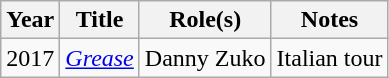<table class="wikitable plainrowheaders sortable">
<tr>
<th scope="col">Year</th>
<th scope="col">Title</th>
<th scope="col">Role(s)</th>
<th scope="col" class="unsortable">Notes</th>
</tr>
<tr>
<td>2017</td>
<td><em><a href='#'>Grease</a></em></td>
<td>Danny Zuko</td>
<td>Italian tour</td>
</tr>
</table>
